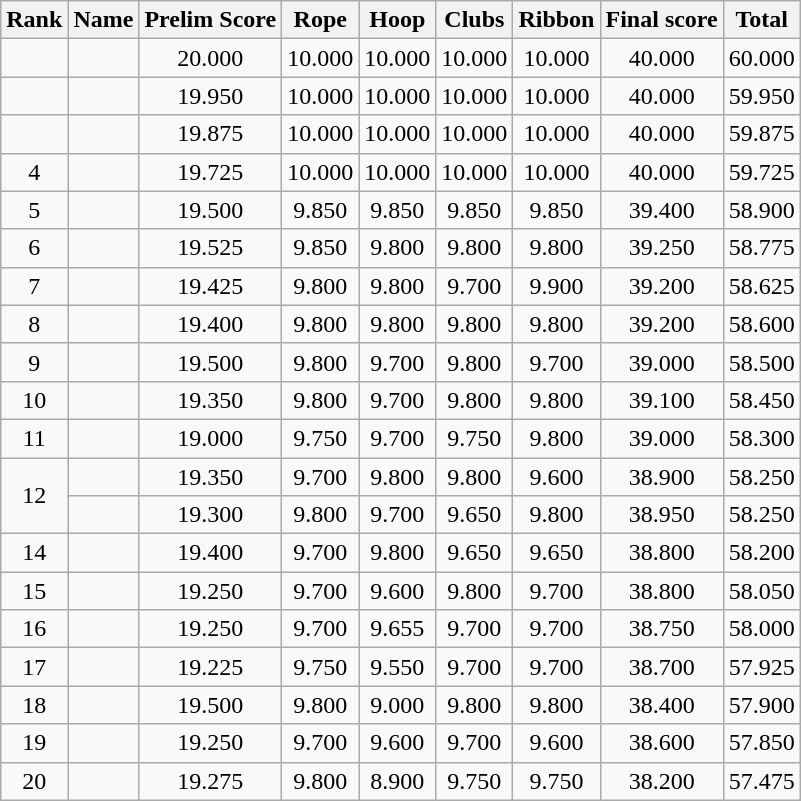<table class="wikitable" style="text-align:center">
<tr>
<th>Rank</th>
<th>Name</th>
<th>Prelim Score</th>
<th>Rope</th>
<th>Hoop</th>
<th>Clubs</th>
<th>Ribbon</th>
<th>Final score</th>
<th>Total</th>
</tr>
<tr>
<td></td>
<td align=left></td>
<td>20.000</td>
<td>10.000</td>
<td>10.000</td>
<td>10.000</td>
<td>10.000</td>
<td>40.000</td>
<td>60.000</td>
</tr>
<tr>
<td></td>
<td align=left></td>
<td>19.950</td>
<td>10.000</td>
<td>10.000</td>
<td>10.000</td>
<td>10.000</td>
<td>40.000</td>
<td>59.950</td>
</tr>
<tr>
<td></td>
<td align=left></td>
<td>19.875</td>
<td>10.000</td>
<td>10.000</td>
<td>10.000</td>
<td>10.000</td>
<td>40.000</td>
<td>59.875</td>
</tr>
<tr>
<td>4</td>
<td align=left></td>
<td>19.725</td>
<td>10.000</td>
<td>10.000</td>
<td>10.000</td>
<td>10.000</td>
<td>40.000</td>
<td>59.725</td>
</tr>
<tr>
<td>5</td>
<td align=left></td>
<td>19.500</td>
<td>9.850</td>
<td>9.850</td>
<td>9.850</td>
<td>9.850</td>
<td>39.400</td>
<td>58.900</td>
</tr>
<tr>
<td>6</td>
<td align=left></td>
<td>19.525</td>
<td>9.850</td>
<td>9.800</td>
<td>9.800</td>
<td>9.800</td>
<td>39.250</td>
<td>58.775</td>
</tr>
<tr>
<td>7</td>
<td align=left></td>
<td>19.425</td>
<td>9.800</td>
<td>9.800</td>
<td>9.700</td>
<td>9.900</td>
<td>39.200</td>
<td>58.625</td>
</tr>
<tr>
<td>8</td>
<td align=left></td>
<td>19.400</td>
<td>9.800</td>
<td>9.800</td>
<td>9.800</td>
<td>9.800</td>
<td>39.200</td>
<td>58.600</td>
</tr>
<tr>
<td>9</td>
<td align=left></td>
<td>19.500</td>
<td>9.800</td>
<td>9.700</td>
<td>9.800</td>
<td>9.700</td>
<td>39.000</td>
<td>58.500</td>
</tr>
<tr>
<td>10</td>
<td align=left></td>
<td>19.350</td>
<td>9.800</td>
<td>9.700</td>
<td>9.800</td>
<td>9.800</td>
<td>39.100</td>
<td>58.450</td>
</tr>
<tr>
<td>11</td>
<td align=left></td>
<td>19.000</td>
<td>9.750</td>
<td>9.700</td>
<td>9.750</td>
<td>9.800</td>
<td>39.000</td>
<td>58.300</td>
</tr>
<tr>
<td rowspan=2>12</td>
<td align=left></td>
<td>19.350</td>
<td>9.700</td>
<td>9.800</td>
<td>9.800</td>
<td>9.600</td>
<td>38.900</td>
<td>58.250</td>
</tr>
<tr>
<td align=left></td>
<td>19.300</td>
<td>9.800</td>
<td>9.700</td>
<td>9.650</td>
<td>9.800</td>
<td>38.950</td>
<td>58.250</td>
</tr>
<tr>
<td>14</td>
<td align=left></td>
<td>19.400</td>
<td>9.700</td>
<td>9.800</td>
<td>9.650</td>
<td>9.650</td>
<td>38.800</td>
<td>58.200</td>
</tr>
<tr>
<td>15</td>
<td align=left></td>
<td>19.250</td>
<td>9.700</td>
<td>9.600</td>
<td>9.800</td>
<td>9.700</td>
<td>38.800</td>
<td>58.050</td>
</tr>
<tr>
<td>16</td>
<td align=left></td>
<td>19.250</td>
<td>9.700</td>
<td>9.655</td>
<td>9.700</td>
<td>9.700</td>
<td>38.750</td>
<td>58.000</td>
</tr>
<tr>
<td>17</td>
<td align=left></td>
<td>19.225</td>
<td>9.750</td>
<td>9.550</td>
<td>9.700</td>
<td>9.700</td>
<td>38.700</td>
<td>57.925</td>
</tr>
<tr>
<td>18</td>
<td align=left></td>
<td>19.500</td>
<td>9.800</td>
<td>9.000</td>
<td>9.800</td>
<td>9.800</td>
<td>38.400</td>
<td>57.900</td>
</tr>
<tr>
<td>19</td>
<td align=left></td>
<td>19.250</td>
<td>9.700</td>
<td>9.600</td>
<td>9.700</td>
<td>9.600</td>
<td>38.600</td>
<td>57.850</td>
</tr>
<tr>
<td>20</td>
<td align=left></td>
<td>19.275</td>
<td>9.800</td>
<td>8.900</td>
<td>9.750</td>
<td>9.750</td>
<td>38.200</td>
<td>57.475</td>
</tr>
</table>
